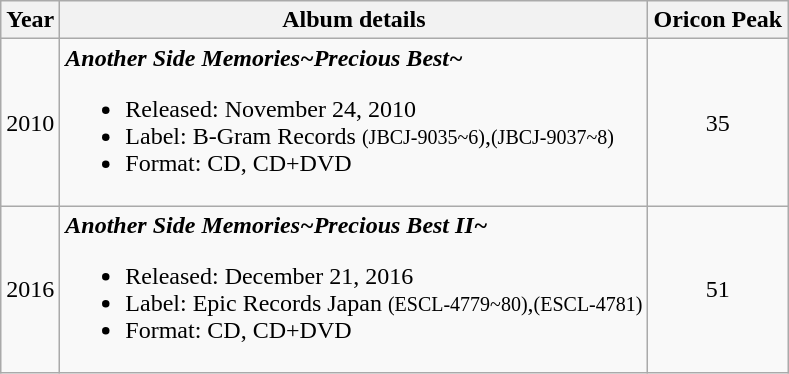<table class="wikitable">
<tr>
<th>Year</th>
<th>Album details</th>
<th>Oricon Peak</th>
</tr>
<tr>
<td>2010</td>
<td><strong><em>Another Side Memories~Precious Best~</em></strong><br><ul><li>Released: November 24, 2010</li><li>Label: B-Gram Records <small>(JBCJ-9035~6)</small>,<small>(JBCJ-9037~8)</small></li><li>Format: CD, CD+DVD</li></ul></td>
<td align="center">35</td>
</tr>
<tr>
<td>2016</td>
<td><strong><em>Another Side Memories~Precious Best II~</em></strong><br><ul><li>Released: December 21, 2016</li><li>Label: Epic Records Japan <small>(ESCL-4779~80)</small>,<small>(ESCL-4781)</small></li><li>Format: CD, CD+DVD</li></ul></td>
<td align="center">51</td>
</tr>
</table>
